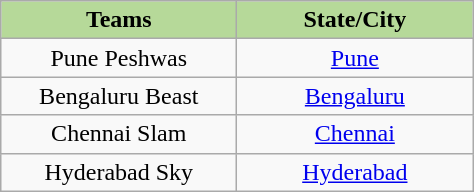<table class="wikitable" style="text-align: center";>
<tr>
<th style="background-color: #B6D999;" width="150px">Teams</th>
<th style="background-color: #B6D999;" width="150px">State/City</th>
</tr>
<tr>
<td>Pune Peshwas</td>
<td><a href='#'>Pune</a></td>
</tr>
<tr>
<td>Bengaluru Beast</td>
<td><a href='#'>Bengaluru</a></td>
</tr>
<tr>
<td>Chennai Slam</td>
<td><a href='#'>Chennai</a></td>
</tr>
<tr>
<td>Hyderabad Sky</td>
<td><a href='#'>Hyderabad</a></td>
</tr>
</table>
